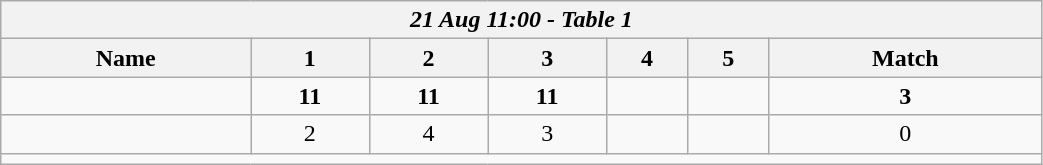<table class=wikitable style="text-align:center; width: 55%">
<tr>
<th colspan=17><em>21 Aug 11:00 - Table 1</em></th>
</tr>
<tr>
<th>Name</th>
<th>1</th>
<th>2</th>
<th>3</th>
<th>4</th>
<th>5</th>
<th>Match</th>
</tr>
<tr>
<td style="text-align:left;"><strong></strong></td>
<td><strong>11</strong></td>
<td><strong>11</strong></td>
<td><strong>11</strong></td>
<td></td>
<td></td>
<td><strong>3</strong></td>
</tr>
<tr>
<td style="text-align:left;"></td>
<td>2</td>
<td>4</td>
<td>3</td>
<td></td>
<td></td>
<td>0</td>
</tr>
<tr>
<td colspan=17></td>
</tr>
</table>
